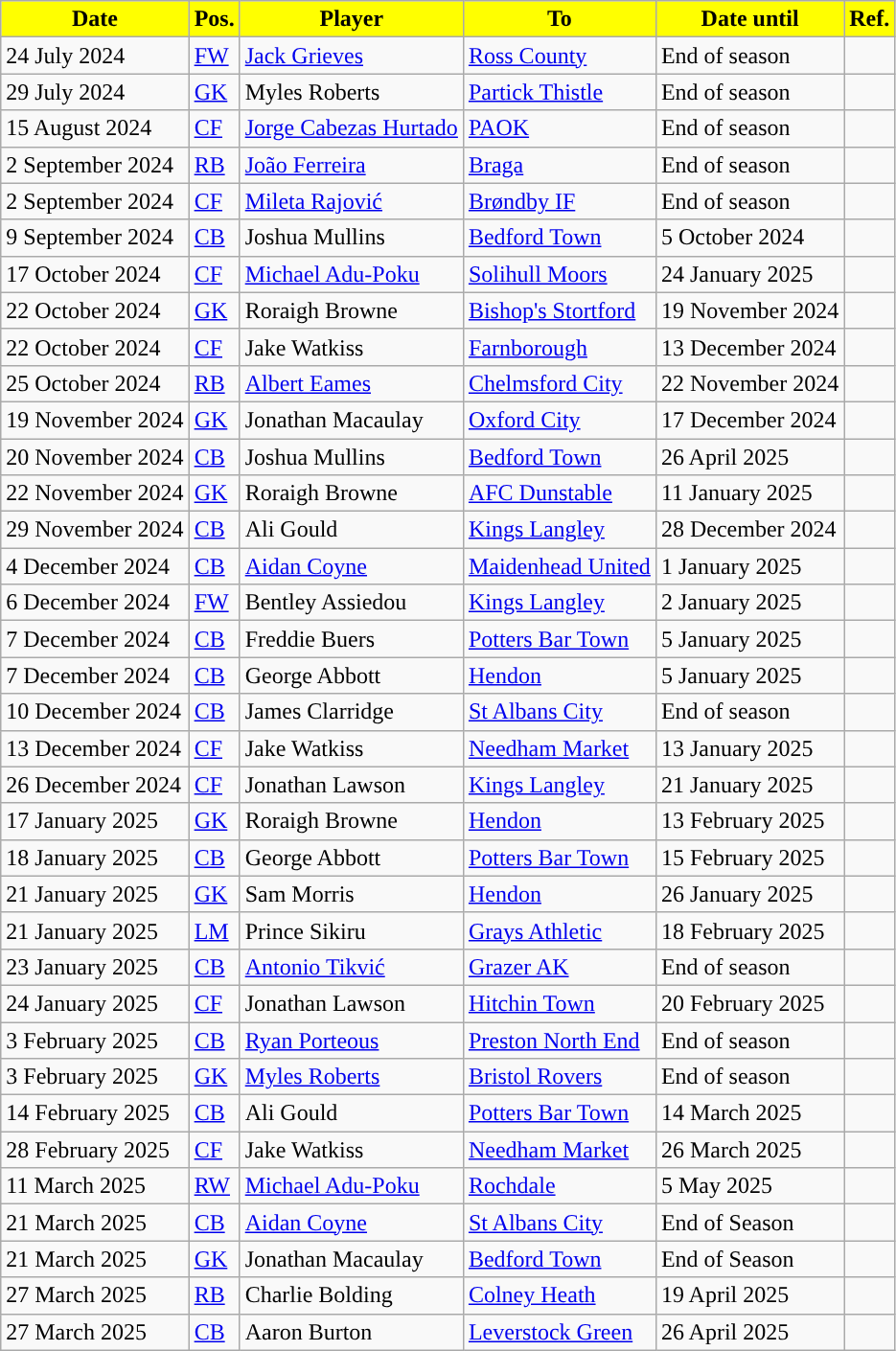<table class="wikitable plainrowheaders sortable">
<tr>
<th style="background:#FFFF00;color:black;">Date</th>
<th style="background:#FFFF00;color:black;">Pos.</th>
<th style="background:#FFFF00;color:black;">Player</th>
<th style="background:#FFFF00;color:black;">To</th>
<th style="background:#FFFF00;color:black;">Date until</th>
<th style="background:#FFFF00;color:black;">Ref.</th>
</tr>
<tr>
<td>24 July 2024</td>
<td><a href='#'>FW</a></td>
<td> <a href='#'>Jack Grieves</a></td>
<td> <a href='#'>Ross County</a></td>
<td>End of season</td>
<td></td>
</tr>
<tr>
<td>29 July 2024</td>
<td><a href='#'>GK</a></td>
<td> Myles Roberts</td>
<td> <a href='#'>Partick Thistle</a></td>
<td>End of season</td>
<td></td>
</tr>
<tr>
<td>15 August 2024</td>
<td><a href='#'>CF</a></td>
<td> <a href='#'>Jorge Cabezas Hurtado</a></td>
<td> <a href='#'>PAOK</a></td>
<td>End of season</td>
<td></td>
</tr>
<tr>
<td>2 September 2024</td>
<td><a href='#'>RB</a></td>
<td> <a href='#'>João Ferreira</a></td>
<td> <a href='#'>Braga</a></td>
<td>End of season</td>
<td></td>
</tr>
<tr>
<td>2 September 2024</td>
<td><a href='#'>CF</a></td>
<td> <a href='#'>Mileta Rajović</a></td>
<td> <a href='#'>Brøndby IF</a></td>
<td>End of season</td>
<td></td>
</tr>
<tr>
<td>9 September 2024</td>
<td><a href='#'>CB</a></td>
<td> Joshua Mullins</td>
<td> <a href='#'>Bedford Town</a></td>
<td>5 October 2024</td>
<td></td>
</tr>
<tr>
<td>17 October 2024</td>
<td><a href='#'>CF</a></td>
<td> <a href='#'>Michael Adu-Poku</a></td>
<td> <a href='#'>Solihull Moors</a></td>
<td>24 January 2025</td>
<td></td>
</tr>
<tr>
<td>22 October 2024</td>
<td><a href='#'>GK</a></td>
<td> Roraigh Browne</td>
<td> <a href='#'>Bishop's Stortford</a></td>
<td>19 November 2024</td>
<td></td>
</tr>
<tr>
<td>22 October 2024</td>
<td><a href='#'>CF</a></td>
<td> Jake Watkiss</td>
<td> <a href='#'>Farnborough</a></td>
<td>13 December 2024</td>
<td></td>
</tr>
<tr>
<td>25 October 2024</td>
<td><a href='#'>RB</a></td>
<td> <a href='#'>Albert Eames</a></td>
<td> <a href='#'>Chelmsford City</a></td>
<td>22 November 2024</td>
<td></td>
</tr>
<tr>
<td>19 November 2024</td>
<td><a href='#'>GK</a></td>
<td> Jonathan Macaulay</td>
<td> <a href='#'>Oxford City</a></td>
<td>17 December 2024</td>
<td></td>
</tr>
<tr>
<td>20 November 2024</td>
<td><a href='#'>CB</a></td>
<td> Joshua Mullins</td>
<td> <a href='#'>Bedford Town</a></td>
<td>26 April 2025</td>
<td></td>
</tr>
<tr>
<td>22 November 2024</td>
<td><a href='#'>GK</a></td>
<td> Roraigh Browne</td>
<td> <a href='#'>AFC Dunstable</a></td>
<td>11 January 2025</td>
<td></td>
</tr>
<tr>
<td>29 November 2024</td>
<td><a href='#'>CB</a></td>
<td> Ali Gould</td>
<td> <a href='#'>Kings Langley</a></td>
<td>28 December 2024</td>
<td></td>
</tr>
<tr>
<td>4 December 2024</td>
<td><a href='#'>CB</a></td>
<td> <a href='#'>Aidan Coyne</a></td>
<td> <a href='#'>Maidenhead United</a></td>
<td>1 January 2025</td>
<td></td>
</tr>
<tr>
<td>6 December 2024</td>
<td><a href='#'>FW</a></td>
<td> Bentley Assiedou</td>
<td> <a href='#'>Kings Langley</a></td>
<td>2 January 2025</td>
<td></td>
</tr>
<tr>
<td>7 December 2024</td>
<td><a href='#'>CB</a></td>
<td> Freddie Buers</td>
<td> <a href='#'>Potters Bar Town</a></td>
<td>5 January 2025</td>
<td></td>
</tr>
<tr>
<td>7 December 2024</td>
<td><a href='#'>CB</a></td>
<td> George Abbott</td>
<td> <a href='#'>Hendon</a></td>
<td>5 January 2025</td>
<td></td>
</tr>
<tr>
<td>10 December 2024</td>
<td><a href='#'>CB</a></td>
<td> James Clarridge</td>
<td> <a href='#'>St Albans City</a></td>
<td>End of season</td>
<td></td>
</tr>
<tr>
<td>13 December 2024</td>
<td><a href='#'>CF</a></td>
<td> Jake Watkiss</td>
<td> <a href='#'>Needham Market</a></td>
<td>13 January 2025</td>
<td></td>
</tr>
<tr>
<td>26 December 2024</td>
<td><a href='#'>CF</a></td>
<td> Jonathan Lawson</td>
<td> <a href='#'>Kings Langley</a></td>
<td>21 January 2025</td>
<td></td>
</tr>
<tr>
<td>17 January 2025</td>
<td><a href='#'>GK</a></td>
<td> Roraigh Browne</td>
<td> <a href='#'>Hendon</a></td>
<td>13 February 2025</td>
<td></td>
</tr>
<tr>
<td>18 January 2025</td>
<td><a href='#'>CB</a></td>
<td> George Abbott</td>
<td> <a href='#'>Potters Bar Town</a></td>
<td>15 February 2025</td>
<td></td>
</tr>
<tr>
<td>21 January 2025</td>
<td><a href='#'>GK</a></td>
<td> Sam Morris</td>
<td> <a href='#'>Hendon</a></td>
<td>26 January 2025</td>
<td></td>
</tr>
<tr>
<td>21 January 2025</td>
<td><a href='#'>LM</a></td>
<td> Prince Sikiru</td>
<td> <a href='#'>Grays Athletic</a></td>
<td>18 February 2025</td>
<td></td>
</tr>
<tr>
<td>23 January 2025</td>
<td><a href='#'>CB</a></td>
<td> <a href='#'>Antonio Tikvić</a></td>
<td> <a href='#'>Grazer AK</a></td>
<td>End of season</td>
<td></td>
</tr>
<tr>
<td>24 January 2025</td>
<td><a href='#'>CF</a></td>
<td> Jonathan Lawson</td>
<td> <a href='#'>Hitchin Town</a></td>
<td>20 February 2025</td>
<td></td>
</tr>
<tr>
<td>3 February 2025</td>
<td><a href='#'>CB</a></td>
<td> <a href='#'>Ryan Porteous</a></td>
<td> <a href='#'>Preston North End</a></td>
<td>End of season</td>
<td></td>
</tr>
<tr>
<td>3 February 2025</td>
<td><a href='#'>GK</a></td>
<td> <a href='#'>Myles Roberts</a></td>
<td> <a href='#'>Bristol Rovers</a></td>
<td>End of season</td>
<td></td>
</tr>
<tr>
<td>14 February 2025</td>
<td><a href='#'>CB</a></td>
<td> Ali Gould</td>
<td> <a href='#'>Potters Bar Town</a></td>
<td>14 March 2025</td>
<td></td>
</tr>
<tr>
<td>28 February 2025</td>
<td><a href='#'>CF</a></td>
<td> Jake Watkiss</td>
<td> <a href='#'>Needham Market</a></td>
<td>26 March 2025</td>
<td></td>
</tr>
<tr>
<td>11 March 2025</td>
<td><a href='#'>RW</a></td>
<td> <a href='#'>Michael Adu-Poku</a></td>
<td> <a href='#'>Rochdale</a></td>
<td>5 May 2025</td>
<td></td>
</tr>
<tr>
<td>21 March 2025</td>
<td><a href='#'>CB</a></td>
<td> <a href='#'>Aidan Coyne</a></td>
<td> <a href='#'>St Albans City</a></td>
<td>End of Season</td>
<td></td>
</tr>
<tr>
<td>21 March 2025</td>
<td><a href='#'>GK</a></td>
<td> Jonathan Macaulay</td>
<td> <a href='#'>Bedford Town</a></td>
<td>End of Season</td>
<td></td>
</tr>
<tr>
<td>27 March 2025</td>
<td><a href='#'>RB</a></td>
<td> Charlie Bolding</td>
<td> <a href='#'>Colney Heath</a></td>
<td>19 April 2025</td>
<td></td>
</tr>
<tr>
<td>27 March 2025</td>
<td><a href='#'>CB</a></td>
<td> Aaron Burton</td>
<td> <a href='#'>Leverstock Green</a></td>
<td>26 April 2025</td>
<td></td>
</tr>
</table>
